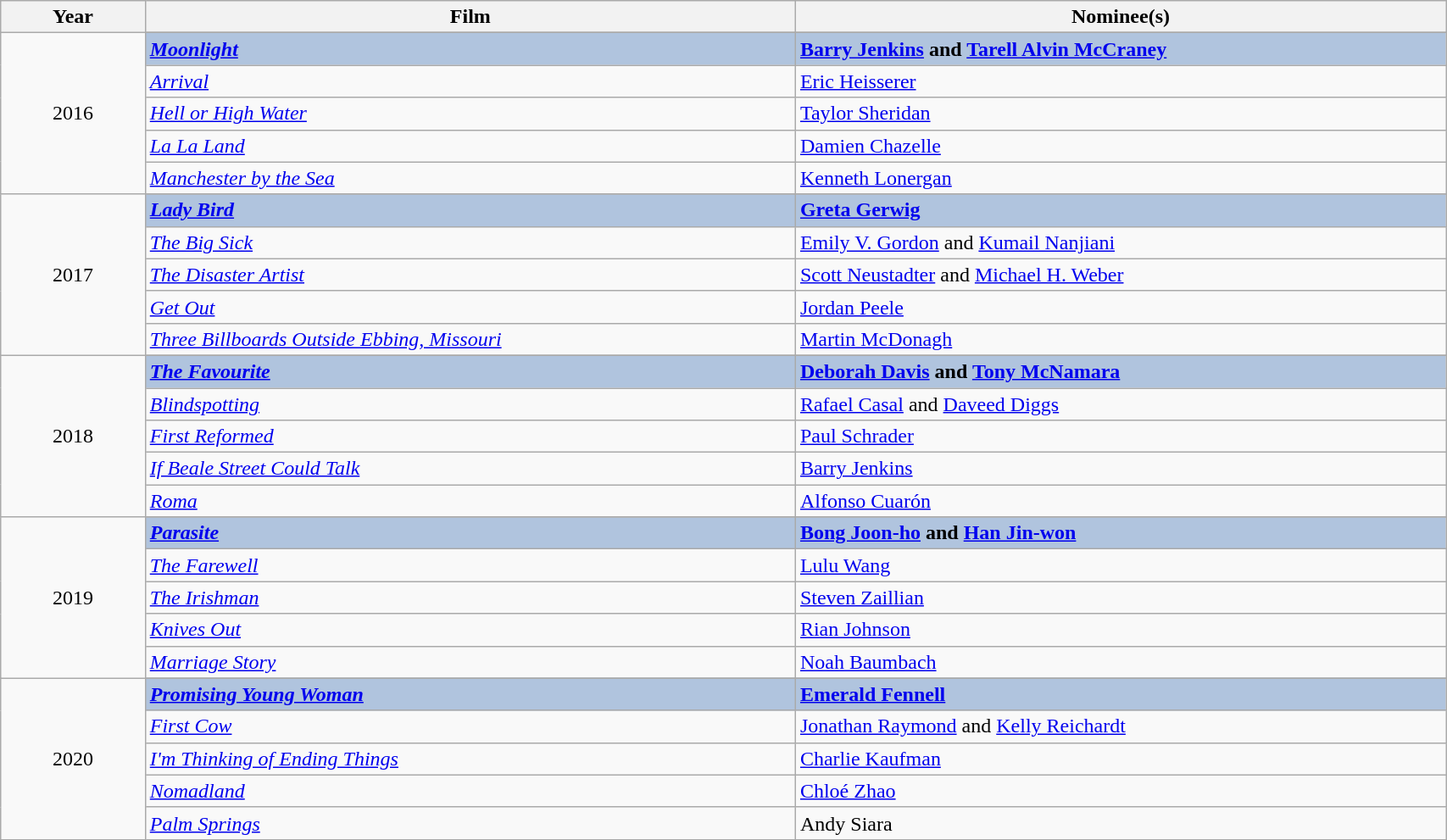<table class="wikitable" width="90%"="wikitable" width="90%">
<tr>
<th width="10%">Year</th>
<th width="45%">Film</th>
<th width="45%">Nominee(s)</th>
</tr>
<tr>
<td rowspan="6" align="center">2016</td>
</tr>
<tr style="background:#B0C4DE">
<td><strong><em><a href='#'>Moonlight</a></em></strong></td>
<td><strong><a href='#'>Barry Jenkins</a> and <a href='#'>Tarell Alvin McCraney</a></strong></td>
</tr>
<tr>
<td><em><a href='#'>Arrival</a></em></td>
<td><a href='#'>Eric Heisserer</a></td>
</tr>
<tr>
<td><em><a href='#'>Hell or High Water</a></em></td>
<td><a href='#'>Taylor Sheridan</a></td>
</tr>
<tr>
<td><em><a href='#'>La La Land</a></em></td>
<td><a href='#'>Damien Chazelle</a></td>
</tr>
<tr>
<td><em><a href='#'>Manchester by the Sea</a></em></td>
<td><a href='#'>Kenneth Lonergan</a></td>
</tr>
<tr>
<td rowspan="6" align="center">2017</td>
</tr>
<tr style="background:#B0C4DE">
<td><strong><em><a href='#'>Lady Bird</a></em></strong></td>
<td><strong><a href='#'>Greta Gerwig</a></strong></td>
</tr>
<tr>
<td><em><a href='#'>The Big Sick</a></em></td>
<td><a href='#'>Emily V. Gordon</a> and <a href='#'>Kumail Nanjiani</a></td>
</tr>
<tr>
<td><em><a href='#'>The Disaster Artist</a></em></td>
<td><a href='#'>Scott Neustadter</a> and <a href='#'>Michael H. Weber</a></td>
</tr>
<tr>
<td><em><a href='#'>Get Out</a></em></td>
<td><a href='#'>Jordan Peele</a></td>
</tr>
<tr>
<td><em><a href='#'>Three Billboards Outside Ebbing, Missouri</a></em></td>
<td><a href='#'>Martin McDonagh</a></td>
</tr>
<tr>
<td rowspan="6" align="center">2018</td>
</tr>
<tr style="background:#B0C4DE">
<td><strong><em><a href='#'>The Favourite</a></em></strong></td>
<td><strong><a href='#'>Deborah Davis</a> and <a href='#'>Tony McNamara</a></strong></td>
</tr>
<tr>
<td><em><a href='#'>Blindspotting</a></em></td>
<td><a href='#'>Rafael Casal</a> and <a href='#'>Daveed Diggs</a></td>
</tr>
<tr>
<td><em><a href='#'>First Reformed</a></em></td>
<td><a href='#'>Paul Schrader</a></td>
</tr>
<tr>
<td><em><a href='#'>If Beale Street Could Talk</a></em></td>
<td><a href='#'>Barry Jenkins</a></td>
</tr>
<tr>
<td><em><a href='#'>Roma</a></em></td>
<td><a href='#'>Alfonso Cuarón</a></td>
</tr>
<tr>
<td rowspan="6" align="center">2019</td>
</tr>
<tr style="background:#B0C4DE">
<td><strong><em><a href='#'>Parasite</a></em></strong></td>
<td><strong><a href='#'>Bong Joon-ho</a> and <a href='#'>Han Jin-won</a></strong></td>
</tr>
<tr>
<td><em><a href='#'>The Farewell</a></em></td>
<td><a href='#'>Lulu Wang</a></td>
</tr>
<tr>
<td><em><a href='#'>The Irishman</a></em></td>
<td><a href='#'>Steven Zaillian</a></td>
</tr>
<tr>
<td><em><a href='#'>Knives Out</a></em></td>
<td><a href='#'>Rian Johnson</a></td>
</tr>
<tr>
<td><em><a href='#'>Marriage Story</a></em></td>
<td><a href='#'>Noah Baumbach</a></td>
</tr>
<tr>
<td rowspan="6" align="center">2020</td>
</tr>
<tr style="background:#B0C4DE">
<td><strong><em><a href='#'>Promising Young Woman</a></em></strong></td>
<td><strong><a href='#'>Emerald Fennell</a></strong></td>
</tr>
<tr>
<td><em><a href='#'>First Cow</a></em></td>
<td><a href='#'>Jonathan Raymond</a> and <a href='#'>Kelly Reichardt</a></td>
</tr>
<tr>
<td><em><a href='#'>I'm Thinking of Ending Things</a></em></td>
<td><a href='#'>Charlie Kaufman</a></td>
</tr>
<tr>
<td><em><a href='#'>Nomadland</a></em></td>
<td><a href='#'>Chloé Zhao</a></td>
</tr>
<tr>
<td><em><a href='#'>Palm Springs</a></em></td>
<td>Andy Siara</td>
</tr>
</table>
